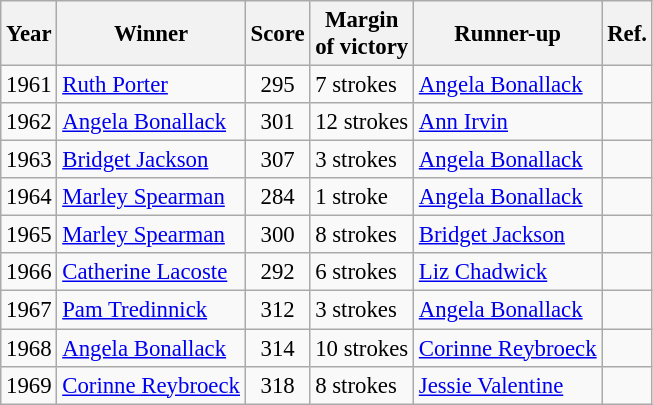<table class="wikitable" style="font-size:95%">
<tr>
<th>Year</th>
<th>Winner</th>
<th>Score</th>
<th>Margin<br>of victory</th>
<th>Runner-up</th>
<th>Ref.</th>
</tr>
<tr>
<td>1961</td>
<td> <a href='#'>Ruth Porter</a></td>
<td align=center>295</td>
<td>7 strokes</td>
<td> <a href='#'>Angela Bonallack</a></td>
<td></td>
</tr>
<tr>
<td>1962</td>
<td> <a href='#'>Angela Bonallack</a></td>
<td align=center>301</td>
<td>12 strokes</td>
<td> <a href='#'>Ann Irvin</a></td>
<td></td>
</tr>
<tr>
<td>1963</td>
<td> <a href='#'>Bridget Jackson</a></td>
<td align=center>307</td>
<td>3 strokes</td>
<td> <a href='#'>Angela Bonallack</a></td>
<td></td>
</tr>
<tr>
<td>1964</td>
<td> <a href='#'>Marley Spearman</a></td>
<td align=center>284</td>
<td>1 stroke</td>
<td> <a href='#'>Angela Bonallack</a></td>
<td></td>
</tr>
<tr>
<td>1965</td>
<td> <a href='#'>Marley Spearman</a></td>
<td align=center>300</td>
<td>8 strokes</td>
<td> <a href='#'>Bridget Jackson</a></td>
<td></td>
</tr>
<tr>
<td>1966</td>
<td> <a href='#'>Catherine Lacoste</a></td>
<td align=center>292</td>
<td>6 strokes</td>
<td> <a href='#'>Liz Chadwick</a></td>
<td></td>
</tr>
<tr>
<td>1967</td>
<td> <a href='#'>Pam Tredinnick</a></td>
<td align=center>312</td>
<td>3 strokes</td>
<td> <a href='#'>Angela Bonallack</a></td>
<td></td>
</tr>
<tr>
<td>1968</td>
<td> <a href='#'>Angela Bonallack</a></td>
<td align=center>314</td>
<td>10 strokes</td>
<td> <a href='#'>Corinne Reybroeck</a></td>
<td></td>
</tr>
<tr>
<td>1969</td>
<td> <a href='#'>Corinne Reybroeck</a></td>
<td align=center>318</td>
<td>8 strokes</td>
<td> <a href='#'>Jessie Valentine</a></td>
<td></td>
</tr>
</table>
